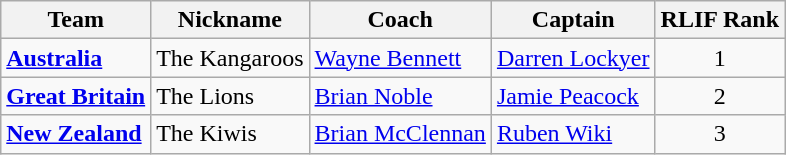<table class="wikitable sortable">
<tr>
<th>Team</th>
<th>Nickname</th>
<th>Coach</th>
<th>Captain</th>
<th>RLIF Rank</th>
</tr>
<tr>
<td> <strong><a href='#'>Australia</a></strong></td>
<td>The Kangaroos</td>
<td><a href='#'>Wayne Bennett</a></td>
<td><a href='#'>Darren Lockyer</a></td>
<td style="text-align: center;">1</td>
</tr>
<tr>
<td> <strong><a href='#'>Great Britain</a></strong></td>
<td>The Lions</td>
<td><a href='#'>Brian Noble</a></td>
<td><a href='#'>Jamie Peacock</a></td>
<td style="text-align: center;">2</td>
</tr>
<tr>
<td> <strong><a href='#'>New Zealand</a></strong></td>
<td>The Kiwis</td>
<td><a href='#'>Brian McClennan</a></td>
<td><a href='#'>Ruben Wiki</a></td>
<td style="text-align: center;">3</td>
</tr>
</table>
